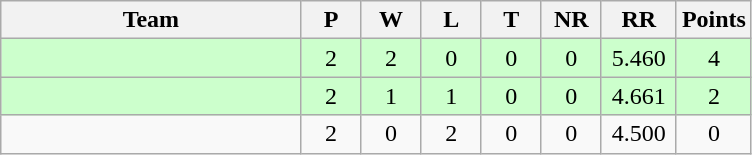<table class="wikitable" style="text-align: center;">
<tr>
<th style="width:40%;">Team</th>
<th style="width:8%;">P</th>
<th style="width:8%;">W</th>
<th style="width:8%;">L</th>
<th style="width:8%;">T</th>
<th style="width:8%;">NR</th>
<th style="width:10%;">RR</th>
<th style="width:10%;">Points</th>
</tr>
<tr style="background:#cfc;">
<td align=left></td>
<td>2</td>
<td>2</td>
<td>0</td>
<td>0</td>
<td>0</td>
<td>5.460</td>
<td>4</td>
</tr>
<tr style="background:#cfc;">
<td align=left></td>
<td>2</td>
<td>1</td>
<td>1</td>
<td>0</td>
<td>0</td>
<td>4.661</td>
<td>2</td>
</tr>
<tr>
<td align=left></td>
<td>2</td>
<td>0</td>
<td>2</td>
<td>0</td>
<td>0</td>
<td>4.500</td>
<td>0</td>
</tr>
</table>
